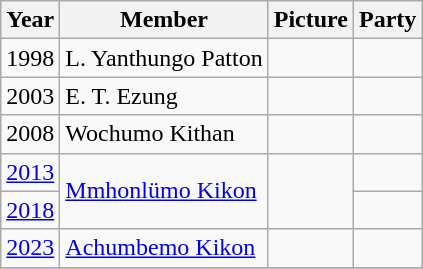<table class="wikitable sortable">
<tr>
<th>Year</th>
<th>Member</th>
<th>Picture</th>
<th colspan="2">Party</th>
</tr>
<tr>
<td>1998</td>
<td>L. Yanthungo Patton</td>
<td></td>
<td></td>
</tr>
<tr>
<td>2003</td>
<td>E. T. Ezung</td>
<td></td>
<td></td>
</tr>
<tr>
<td>2008</td>
<td>Wochumo Kithan</td>
<td></td>
<td></td>
</tr>
<tr>
<td><a href='#'>2013</a></td>
<td rowspan=2><a href='#'>Mmhonlümo Kikon</a></td>
<td rowspan=2></td>
<td></td>
</tr>
<tr>
<td><a href='#'>2018</a></td>
<td></td>
</tr>
<tr>
<td><a href='#'>2023</a></td>
<td><a href='#'>Achumbemo Kikon</a></td>
<td></td>
<td></td>
</tr>
<tr>
</tr>
</table>
